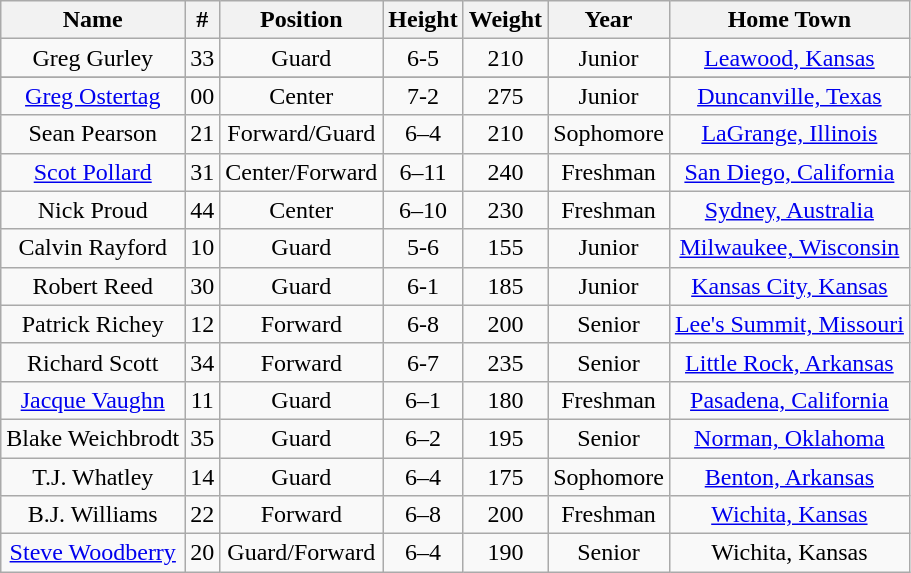<table class="wikitable" style="text-align: center;">
<tr>
<th>Name</th>
<th>#</th>
<th>Position</th>
<th>Height</th>
<th>Weight</th>
<th>Year</th>
<th>Home Town</th>
</tr>
<tr>
<td>Greg Gurley</td>
<td>33</td>
<td>Guard</td>
<td>6-5</td>
<td>210</td>
<td>Junior</td>
<td><a href='#'>Leawood, Kansas</a></td>
</tr>
<tr>
</tr>
<tr>
<td><a href='#'>Greg Ostertag</a></td>
<td>00</td>
<td>Center</td>
<td>7-2</td>
<td>275</td>
<td>Junior</td>
<td><a href='#'>Duncanville, Texas</a></td>
</tr>
<tr>
<td>Sean Pearson</td>
<td>21</td>
<td>Forward/Guard</td>
<td>6–4</td>
<td>210</td>
<td>Sophomore</td>
<td><a href='#'>LaGrange, Illinois</a></td>
</tr>
<tr>
<td><a href='#'>Scot Pollard</a></td>
<td>31</td>
<td>Center/Forward</td>
<td>6–11</td>
<td>240</td>
<td>Freshman</td>
<td><a href='#'>San Diego, California</a></td>
</tr>
<tr>
<td>Nick Proud</td>
<td>44</td>
<td>Center</td>
<td>6–10</td>
<td>230</td>
<td>Freshman</td>
<td><a href='#'>Sydney, Australia</a></td>
</tr>
<tr>
<td>Calvin Rayford</td>
<td>10</td>
<td>Guard</td>
<td>5-6</td>
<td>155</td>
<td>Junior</td>
<td><a href='#'>Milwaukee, Wisconsin</a></td>
</tr>
<tr>
<td>Robert Reed</td>
<td>30</td>
<td>Guard</td>
<td>6-1</td>
<td>185</td>
<td>Junior</td>
<td><a href='#'>Kansas City, Kansas</a></td>
</tr>
<tr>
<td>Patrick Richey</td>
<td>12</td>
<td>Forward</td>
<td>6-8</td>
<td>200</td>
<td>Senior</td>
<td><a href='#'>Lee's Summit, Missouri</a></td>
</tr>
<tr>
<td>Richard Scott</td>
<td>34</td>
<td>Forward</td>
<td>6-7</td>
<td>235</td>
<td>Senior</td>
<td><a href='#'>Little Rock, Arkansas</a></td>
</tr>
<tr>
<td><a href='#'>Jacque Vaughn</a></td>
<td>11</td>
<td>Guard</td>
<td>6–1</td>
<td>180</td>
<td>Freshman</td>
<td><a href='#'>Pasadena, California</a></td>
</tr>
<tr>
<td>Blake Weichbrodt</td>
<td>35</td>
<td>Guard</td>
<td>6–2</td>
<td>195</td>
<td>Senior</td>
<td><a href='#'>Norman, Oklahoma</a></td>
</tr>
<tr>
<td>T.J. Whatley</td>
<td>14</td>
<td>Guard</td>
<td>6–4</td>
<td>175</td>
<td>Sophomore</td>
<td><a href='#'>Benton, Arkansas</a></td>
</tr>
<tr>
<td>B.J. Williams</td>
<td>22</td>
<td>Forward</td>
<td>6–8</td>
<td>200</td>
<td>Freshman</td>
<td><a href='#'>Wichita, Kansas</a></td>
</tr>
<tr>
<td><a href='#'>Steve Woodberry</a></td>
<td>20</td>
<td>Guard/Forward</td>
<td>6–4</td>
<td>190</td>
<td>Senior</td>
<td>Wichita, Kansas</td>
</tr>
</table>
